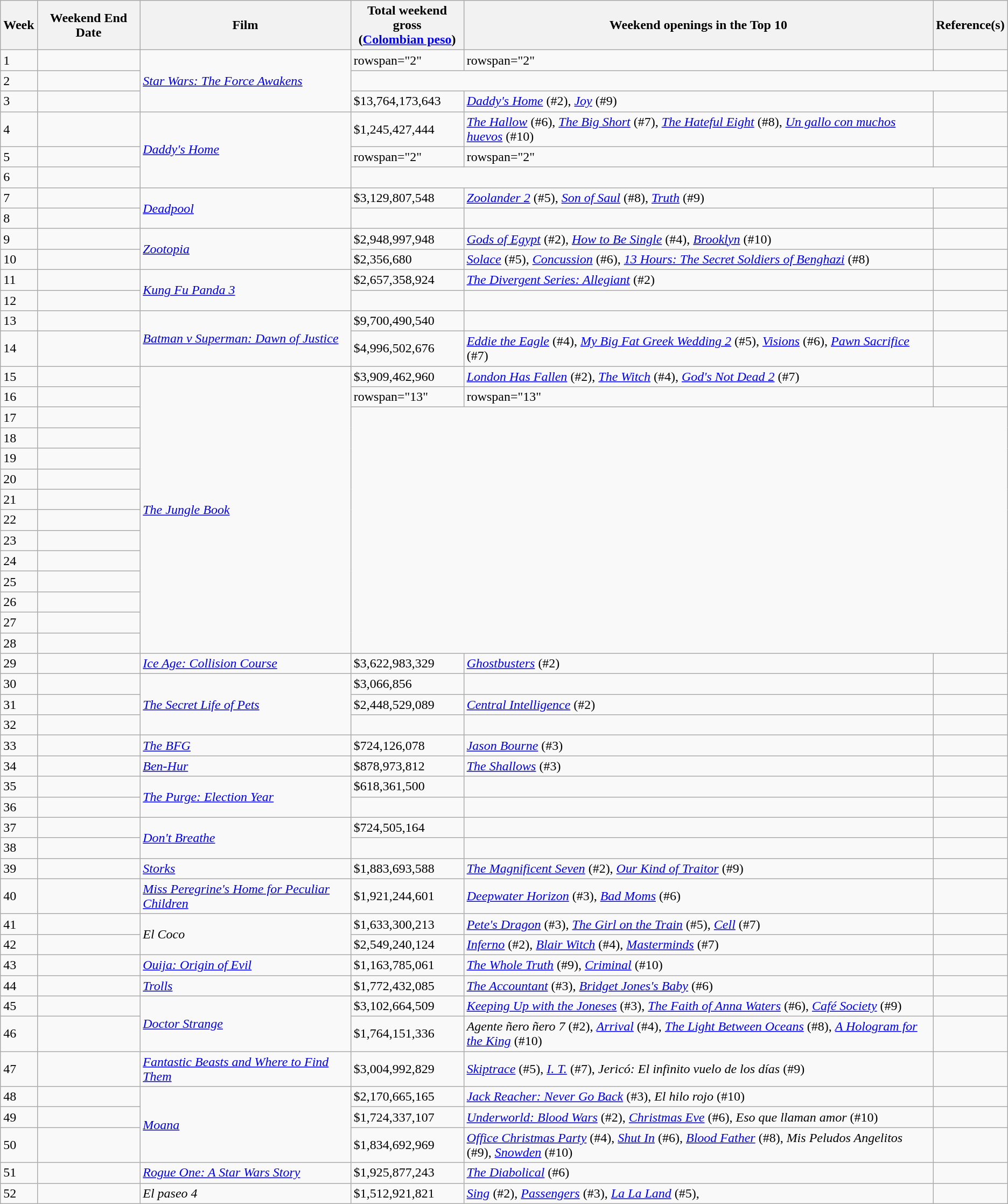<table class="wikitable sortable">
<tr>
<th>Week</th>
<th>Weekend End Date</th>
<th>Film</th>
<th>Total weekend gross<br>(<a href='#'>Colombian peso</a>)</th>
<th>Weekend openings in the Top 10</th>
<th>Reference(s)</th>
</tr>
<tr>
<td>1</td>
<td></td>
<td rowspan="3"><em><a href='#'>Star Wars: The Force Awakens</a></em></td>
<td>rowspan="2" </td>
<td>rowspan="2" </td>
<td align="center"></td>
</tr>
<tr>
<td>2</td>
<td></td>
</tr>
<tr>
<td>3</td>
<td></td>
<td>$13,764,173,643</td>
<td><em><a href='#'>Daddy's Home</a></em> (#2), <em><a href='#'>Joy</a></em> (#9)</td>
<td align="center"></td>
</tr>
<tr>
<td>4</td>
<td></td>
<td rowspan="3"><em><a href='#'>Daddy's Home</a></em></td>
<td>$1,245,427,444</td>
<td><em><a href='#'>The Hallow</a></em> (#6), <em><a href='#'>The Big Short</a></em> (#7), <em><a href='#'>The Hateful Eight</a></em> (#8), <em><a href='#'>Un gallo con muchos huevos</a></em> (#10)</td>
<td align="center"></td>
</tr>
<tr>
<td>5</td>
<td></td>
<td>rowspan="2" </td>
<td>rowspan="2" </td>
<td align="center"></td>
</tr>
<tr>
<td>6</td>
<td></td>
</tr>
<tr>
<td>7</td>
<td></td>
<td rowspan="2"><em><a href='#'>Deadpool</a></em></td>
<td>$3,129,807,548</td>
<td><em><a href='#'>Zoolander 2</a></em> (#5),  <em><a href='#'>Son of Saul</a></em> (#8), <em><a href='#'>Truth</a></em> (#9)</td>
<td align="center"></td>
</tr>
<tr>
<td>8</td>
<td></td>
<td></td>
<td></td>
<td align="center"></td>
</tr>
<tr>
<td>9</td>
<td></td>
<td rowspan="2"><em><a href='#'>Zootopia</a></em></td>
<td>$2,948,997,948</td>
<td><em><a href='#'>Gods of Egypt</a></em> (#2), <em><a href='#'>How to Be Single</a></em> (#4), <em><a href='#'>Brooklyn</a></em> (#10)</td>
<td align="center"></td>
</tr>
<tr>
<td>10</td>
<td></td>
<td>$2,356,680</td>
<td><em><a href='#'>Solace</a></em> (#5), <em><a href='#'>Concussion</a></em> (#6), <em><a href='#'>13 Hours: The Secret Soldiers of Benghazi</a></em> (#8)</td>
<td align="center"></td>
</tr>
<tr>
<td>11</td>
<td></td>
<td rowspan="2"><em><a href='#'>Kung Fu Panda 3</a></em></td>
<td>$2,657,358,924</td>
<td><em><a href='#'>The Divergent Series: Allegiant</a></em> (#2)</td>
<td align="center"></td>
</tr>
<tr>
<td>12</td>
<td></td>
<td></td>
<td></td>
<td align="center"></td>
</tr>
<tr>
<td>13</td>
<td></td>
<td rowspan="2"><em><a href='#'>Batman v Superman: Dawn of Justice</a></em></td>
<td>$9,700,490,540</td>
<td></td>
<td align="center"></td>
</tr>
<tr>
<td>14</td>
<td></td>
<td>$4,996,502,676</td>
<td><em><a href='#'>Eddie the Eagle</a></em> (#4), <em><a href='#'>My Big Fat Greek Wedding 2</a></em> (#5), <em><a href='#'>Visions</a></em> (#6), <em><a href='#'>Pawn Sacrifice</a></em> (#7)</td>
<td align="center"></td>
</tr>
<tr>
<td>15</td>
<td></td>
<td rowspan="14"><em><a href='#'>The Jungle Book</a></em></td>
<td>$3,909,462,960</td>
<td><em><a href='#'>London Has Fallen</a></em> (#2), <em><a href='#'>The Witch</a></em> (#4), <em><a href='#'>God's Not Dead 2</a></em> (#7)</td>
<td align="center"></td>
</tr>
<tr>
<td>16</td>
<td></td>
<td>rowspan="13" </td>
<td>rowspan="13" </td>
<td align="center"></td>
</tr>
<tr>
<td>17</td>
<td></td>
</tr>
<tr>
<td>18</td>
<td></td>
</tr>
<tr>
<td>19</td>
<td></td>
</tr>
<tr>
<td>20</td>
<td></td>
</tr>
<tr>
<td>21</td>
<td></td>
</tr>
<tr>
<td>22</td>
<td></td>
</tr>
<tr>
<td>23</td>
<td></td>
</tr>
<tr>
<td>24</td>
<td></td>
</tr>
<tr>
<td>25</td>
<td></td>
</tr>
<tr>
<td>26</td>
<td></td>
</tr>
<tr>
<td>27</td>
<td></td>
</tr>
<tr>
<td>28</td>
<td></td>
</tr>
<tr>
<td>29</td>
<td></td>
<td><em><a href='#'>Ice Age: Collision Course</a></em></td>
<td>$3,622,983,329</td>
<td><em><a href='#'>Ghostbusters</a></em> (#2)</td>
<td align="center"></td>
</tr>
<tr>
<td>30</td>
<td></td>
<td rowspan="3"><em><a href='#'>The Secret Life of Pets</a></em></td>
<td>$3,066,856</td>
<td></td>
<td align="center"></td>
</tr>
<tr>
<td>31</td>
<td></td>
<td>$2,448,529,089</td>
<td><em><a href='#'>Central Intelligence</a></em> (#2)</td>
<td align="center"></td>
</tr>
<tr>
<td>32</td>
<td></td>
<td></td>
<td></td>
<td align="center"></td>
</tr>
<tr>
<td>33</td>
<td></td>
<td><em><a href='#'>The BFG</a></em></td>
<td>$724,126,078</td>
<td><em><a href='#'>Jason Bourne</a></em> (#3)</td>
<td align="center"></td>
</tr>
<tr>
<td>34</td>
<td></td>
<td><em><a href='#'>Ben-Hur</a></em></td>
<td>$878,973,812</td>
<td><em><a href='#'>The Shallows</a></em> (#3)</td>
<td align="center"></td>
</tr>
<tr>
<td>35</td>
<td></td>
<td rowspan="2"><em><a href='#'>The Purge: Election Year</a></em></td>
<td>$618,361,500</td>
<td></td>
<td align="center"></td>
</tr>
<tr>
<td>36</td>
<td></td>
<td></td>
<td></td>
<td align="center"></td>
</tr>
<tr>
<td>37</td>
<td></td>
<td rowspan="2"><em><a href='#'>Don't Breathe</a></em></td>
<td>$724,505,164</td>
<td></td>
<td align="center"></td>
</tr>
<tr>
<td>38</td>
<td></td>
<td></td>
<td></td>
<td align="center"></td>
</tr>
<tr>
<td>39</td>
<td></td>
<td><em><a href='#'>Storks</a></em></td>
<td>$1,883,693,588</td>
<td><em><a href='#'>The Magnificent Seven</a></em> (#2), <em><a href='#'>Our Kind of Traitor</a></em> (#9)</td>
<td align="center"></td>
</tr>
<tr>
<td>40</td>
<td></td>
<td><em><a href='#'>Miss Peregrine's Home for Peculiar Children</a></em></td>
<td>$1,921,244,601</td>
<td><em><a href='#'>Deepwater Horizon</a></em> (#3), <em><a href='#'>Bad Moms</a></em> (#6)</td>
<td align="center"></td>
</tr>
<tr>
<td>41</td>
<td></td>
<td rowspan="2"><em>El Coco</em></td>
<td>$1,633,300,213</td>
<td><em><a href='#'>Pete's Dragon</a></em> (#3), <em><a href='#'>The Girl on the Train</a></em> (#5), <em><a href='#'>Cell</a></em> (#7)</td>
<td align="center"></td>
</tr>
<tr>
<td>42</td>
<td></td>
<td>$2,549,240,124</td>
<td><em><a href='#'>Inferno</a></em> (#2), <em><a href='#'>Blair Witch</a></em> (#4), <em><a href='#'>Masterminds</a></em> (#7)</td>
<td align="center"></td>
</tr>
<tr>
<td>43</td>
<td></td>
<td><em><a href='#'>Ouija: Origin of Evil</a></em></td>
<td>$1,163,785,061</td>
<td><em><a href='#'>The Whole Truth</a></em> (#9), <em><a href='#'>Criminal</a></em> (#10)</td>
<td align="center"></td>
</tr>
<tr>
<td>44</td>
<td></td>
<td><em><a href='#'>Trolls</a></em></td>
<td>$1,772,432,085</td>
<td><em><a href='#'>The Accountant</a></em> (#3), <em><a href='#'>Bridget Jones's Baby</a></em> (#6)</td>
<td align="center"></td>
</tr>
<tr>
<td>45</td>
<td></td>
<td rowspan="2"><em><a href='#'>Doctor Strange</a></em></td>
<td>$3,102,664,509</td>
<td><em><a href='#'>Keeping Up with the Joneses</a></em> (#3), <em><a href='#'>The Faith of Anna Waters</a></em> (#6), <em><a href='#'>Café Society</a></em> (#9)</td>
<td align="center"></td>
</tr>
<tr>
<td>46</td>
<td></td>
<td>$1,764,151,336</td>
<td><em>Agente ñero ñero 7</em> (#2), <em><a href='#'>Arrival</a></em> (#4), <em><a href='#'>The Light Between Oceans</a></em> (#8), <em><a href='#'>A Hologram for the King</a></em> (#10)</td>
<td align="center"></td>
</tr>
<tr>
<td>47</td>
<td></td>
<td><em><a href='#'>Fantastic Beasts and Where to Find Them</a></em></td>
<td>$3,004,992,829</td>
<td><em><a href='#'>Skiptrace</a></em> (#5), <em><a href='#'>I. T.</a></em> (#7), <em>Jericó: El infinito vuelo de los días</em> (#9)</td>
<td align="center"></td>
</tr>
<tr>
<td>48</td>
<td></td>
<td rowspan="3"><em><a href='#'>Moana</a></em></td>
<td>$2,170,665,165</td>
<td><em><a href='#'>Jack Reacher: Never Go Back</a></em> (#3), <em>El hilo rojo</em> (#10)</td>
<td align="center"></td>
</tr>
<tr>
<td>49</td>
<td></td>
<td>$1,724,337,107</td>
<td><em><a href='#'>Underworld: Blood Wars</a></em> (#2), <em><a href='#'>Christmas Eve</a></em> (#6), <em>Eso que llaman amor</em> (#10)</td>
<td align="center"></td>
</tr>
<tr>
<td>50</td>
<td></td>
<td>$1,834,692,969</td>
<td><em><a href='#'>Office Christmas Party</a></em> (#4), <em><a href='#'>Shut In</a></em> (#6), <em><a href='#'>Blood Father</a></em> (#8), <em>Mis Peludos Angelitos</em> (#9), <em><a href='#'>Snowden</a></em> (#10)</td>
<td align="center"></td>
</tr>
<tr>
<td>51</td>
<td></td>
<td><em><a href='#'>Rogue One: A Star Wars Story</a></em></td>
<td>$1,925,877,243</td>
<td><em><a href='#'>The Diabolical</a></em> (#6)</td>
<td align="center"></td>
</tr>
<tr>
<td>52</td>
<td></td>
<td><em>El paseo 4</em></td>
<td>$1,512,921,821</td>
<td><em><a href='#'>Sing</a></em> (#2), <em><a href='#'>Passengers</a></em> (#3), <em><a href='#'>La La Land</a></em> (#5),</td>
<td align="center"></td>
</tr>
</table>
